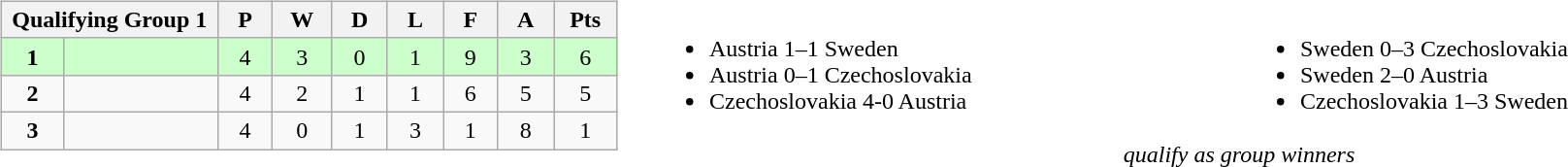<table width=100%>
<tr>
<td valign="top" width="440"><br><table class="wikitable">
<tr>
<th colspan="2">Qualifying Group 1</th>
<th rowspan="1">P</th>
<th rowspan="1">W</th>
<th colspan="1">D</th>
<th colspan="1">L</th>
<th colspan="1">F</th>
<th colspan="1">A</th>
<th colspan="1">Pts</th>
</tr>
<tr style="background:#ccffcc;">
<td align=center width="50"><strong>1</strong></td>
<td width="150"><strong></strong></td>
<td align=center width="50">4</td>
<td align=center width="50">3</td>
<td align=center width="50">0</td>
<td align=center width="50">1</td>
<td align=center width="50">9</td>
<td align=center width="50">3</td>
<td align=center width="50">6</td>
</tr>
<tr>
<td align=center><strong>2</strong></td>
<td></td>
<td align=center>4</td>
<td align=center>2</td>
<td align=center>1</td>
<td align=center>1</td>
<td align=center>6</td>
<td align=center>5</td>
<td align=center>5</td>
</tr>
<tr>
<td align=center><strong>3</strong></td>
<td></td>
<td align=center>4</td>
<td align=center>0</td>
<td align=center>1</td>
<td align=center>3</td>
<td align=center>1</td>
<td align=center>8</td>
<td align=center>1</td>
</tr>
</table>
</td>
<td valign="middle" align="center"><br><table width=100%>
<tr>
<td valign="middle" align=left width=50%><br><ul><li>Austria 1–1 Sweden</li><li>Austria 0–1 Czechoslovakia</li><li>Czechoslovakia 4-0 Austria</li></ul></td>
<td valign="middle" align=left width=50%><br><ul><li>Sweden 0–3 Czechoslovakia</li><li>Sweden 2–0 Austria</li><li>Czechoslovakia 1–3 Sweden</li></ul></td>
</tr>
</table>
<em> qualify as group winners</em></td>
</tr>
</table>
